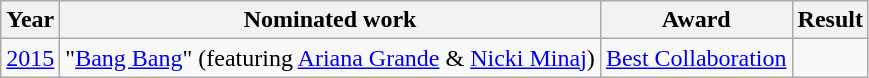<table class="wikitable">
<tr>
<th>Year</th>
<th>Nominated work</th>
<th>Award</th>
<th>Result</th>
</tr>
<tr>
<td><a href='#'>2015</a></td>
<td>"<a href='#'>Bang Bang</a>" (featuring <a href='#'>Ariana Grande</a> & <a href='#'>Nicki Minaj</a>)</td>
<td><a href='#'>Best Collaboration</a></td>
<td></td>
</tr>
</table>
